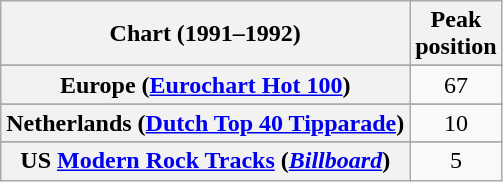<table class="wikitable sortable plainrowheaders" style="text-align:center">
<tr>
<th>Chart (1991–1992)</th>
<th>Peak<br>position</th>
</tr>
<tr>
</tr>
<tr>
</tr>
<tr>
<th scope="row">Europe (<a href='#'>Eurochart Hot 100</a>)</th>
<td>67</td>
</tr>
<tr>
</tr>
<tr>
<th scope="row">Netherlands (<a href='#'>Dutch Top 40 Tipparade</a>)</th>
<td>10</td>
</tr>
<tr>
</tr>
<tr>
</tr>
<tr>
</tr>
<tr>
<th scope="row">US <a href='#'>Modern Rock Tracks</a> (<em><a href='#'>Billboard</a></em>)</th>
<td>5</td>
</tr>
</table>
